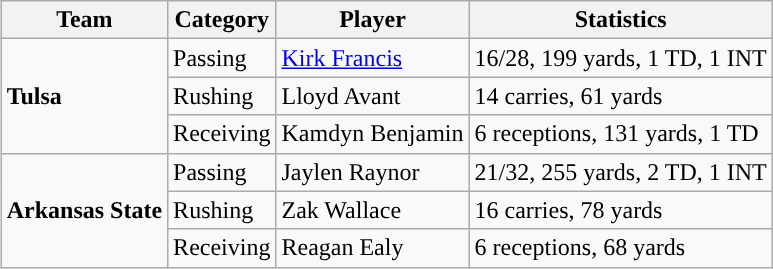<table class="wikitable" style="float: right;">
<tr>
<th>Team</th>
<th>Category</th>
<th>Player</th>
<th>Statistics</th>
</tr>
<tr>
<td rowspan=3><strong>Tulsa</strong></td>
<td>Passing</td>
<td><a href='#'>Kirk Francis</a></td>
<td>16/28, 199 yards, 1 TD, 1 INT</td>
</tr>
<tr>
<td>Rushing</td>
<td>Lloyd Avant</td>
<td>14 carries, 61 yards</td>
</tr>
<tr>
<td>Receiving</td>
<td>Kamdyn Benjamin</td>
<td>6 receptions, 131 yards, 1 TD</td>
</tr>
<tr>
<td rowspan=3><strong>Arkansas State</strong></td>
<td>Passing</td>
<td>Jaylen Raynor</td>
<td>21/32, 255 yards, 2 TD, 1 INT</td>
</tr>
<tr>
<td>Rushing</td>
<td>Zak Wallace</td>
<td>16 carries, 78 yards</td>
</tr>
<tr>
<td>Receiving</td>
<td>Reagan Ealy</td>
<td>6 receptions, 68 yards</td>
</tr>
</table>
